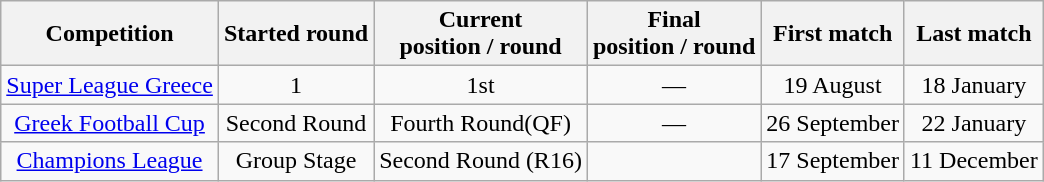<table class="wikitable" style="text-align:center">
<tr>
<th>Competition</th>
<th>Started round</th>
<th>Current<br>position / round</th>
<th>Final<br>position / round</th>
<th>First match</th>
<th>Last match</th>
</tr>
<tr>
<td><a href='#'>Super League Greece</a></td>
<td>1</td>
<td>1st</td>
<td>—</td>
<td>19 August</td>
<td>18 January</td>
</tr>
<tr>
<td><a href='#'>Greek Football Cup</a></td>
<td>Second Round</td>
<td>Fourth Round(QF)</td>
<td>—</td>
<td>26 September</td>
<td>22 January</td>
</tr>
<tr>
<td><a href='#'>Champions League</a></td>
<td>Group Stage</td>
<td>Second Round (R16)</td>
<td></td>
<td>17 September</td>
<td>11 December</td>
</tr>
</table>
